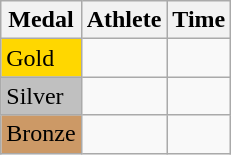<table class="wikitable">
<tr>
<th>Medal</th>
<th>Athlete</th>
<th>Time</th>
</tr>
<tr>
<td bgcolor="gold">Gold</td>
<td></td>
<td></td>
</tr>
<tr>
<td bgcolor="silver">Silver</td>
<td></td>
<td></td>
</tr>
<tr>
<td bgcolor="CC9966">Bronze</td>
<td></td>
<td></td>
</tr>
</table>
